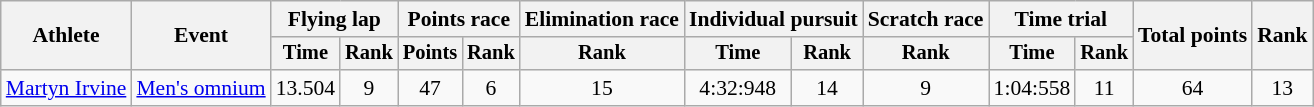<table class="wikitable" style="font-size:90%;">
<tr>
<th rowspan=2>Athlete</th>
<th rowspan=2>Event</th>
<th colspan=2>Flying lap</th>
<th colspan=2>Points race</th>
<th>Elimination race</th>
<th colspan=2>Individual pursuit</th>
<th>Scratch race</th>
<th colspan=2>Time trial</th>
<th rowspan=2>Total points</th>
<th rowspan=2>Rank</th>
</tr>
<tr style="font-size:95%">
<th>Time</th>
<th>Rank</th>
<th>Points</th>
<th>Rank</th>
<th>Rank</th>
<th>Time</th>
<th>Rank</th>
<th>Rank</th>
<th>Time</th>
<th>Rank</th>
</tr>
<tr align=center>
<td align=left><a href='#'>Martyn Irvine</a></td>
<td align=left><a href='#'>Men's omnium</a></td>
<td>13.504</td>
<td>9</td>
<td>47</td>
<td>6</td>
<td>15</td>
<td>4:32:948</td>
<td>14</td>
<td>9</td>
<td>1:04:558</td>
<td>11</td>
<td>64</td>
<td>13</td>
</tr>
</table>
